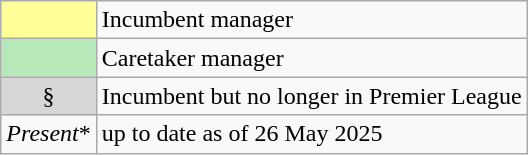<table class="wikitable">
<tr>
<td style="background:#ff9; width:40px; text-align:center;"></td>
<td>Incumbent manager</td>
</tr>
<tr>
<td style="background:#b7e8b9; width:40px; text-align:center;"></td>
<td>Caretaker manager</td>
</tr>
<tr>
<td style="background:#d7d7d7; width:40px; text-align:center;">§</td>
<td>Incumbent but no longer in Premier League</td>
</tr>
<tr>
<td style="width:40px; text-align:center;"><em>Present</em>*</td>
<td>up to date as of 26 May 2025</td>
</tr>
</table>
